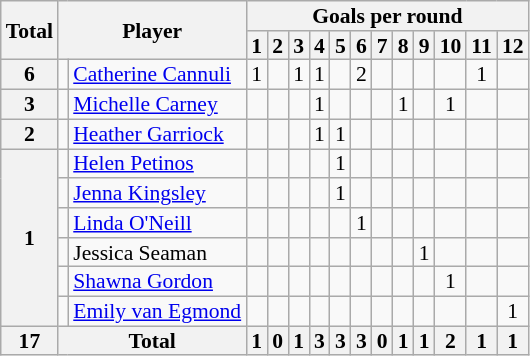<table class="wikitable" style="text-align:center; line-height: 90%; font-size:90%;">
<tr>
<th rowspan="2">Total</th>
<th rowspan="2" colspan="2">Player</th>
<th colspan="12">Goals per round</th>
</tr>
<tr>
<th>1</th>
<th>2</th>
<th>3</th>
<th>4</th>
<th>5</th>
<th>6</th>
<th>7</th>
<th>8</th>
<th>9</th>
<th>10</th>
<th>11</th>
<th>12</th>
</tr>
<tr>
<th rowspan="1">6</th>
<td></td>
<td style="text-align:left;"><a href='#'>Catherine Cannuli</a></td>
<td>1</td>
<td></td>
<td>1</td>
<td>1</td>
<td></td>
<td>2</td>
<td></td>
<td></td>
<td></td>
<td></td>
<td>1</td>
<td></td>
</tr>
<tr>
<th rowspan="1">3</th>
<td></td>
<td style="text-align:left;"><a href='#'>Michelle Carney</a></td>
<td></td>
<td></td>
<td></td>
<td>1</td>
<td></td>
<td></td>
<td></td>
<td>1</td>
<td></td>
<td>1</td>
<td></td>
<td></td>
</tr>
<tr>
<th rowspan="1">2</th>
<td></td>
<td style="text-align:left;"><a href='#'>Heather Garriock</a></td>
<td></td>
<td></td>
<td></td>
<td>1</td>
<td>1</td>
<td></td>
<td></td>
<td></td>
<td></td>
<td></td>
<td></td>
<td></td>
</tr>
<tr>
<th rowspan="6">1</th>
<td></td>
<td style="text-align:left;"><a href='#'>Helen Petinos</a></td>
<td></td>
<td></td>
<td></td>
<td></td>
<td>1</td>
<td></td>
<td></td>
<td></td>
<td></td>
<td></td>
<td></td>
<td></td>
</tr>
<tr>
<td></td>
<td style="text-align:left;"><a href='#'>Jenna Kingsley</a></td>
<td></td>
<td></td>
<td></td>
<td></td>
<td>1</td>
<td></td>
<td></td>
<td></td>
<td></td>
<td></td>
<td></td>
<td></td>
</tr>
<tr>
<td></td>
<td style="text-align:left;"><a href='#'>Linda O'Neill</a></td>
<td></td>
<td></td>
<td></td>
<td></td>
<td></td>
<td>1</td>
<td></td>
<td></td>
<td></td>
<td></td>
<td></td>
<td></td>
</tr>
<tr>
<td></td>
<td style="text-align:left;">Jessica Seaman</td>
<td></td>
<td></td>
<td></td>
<td></td>
<td></td>
<td></td>
<td></td>
<td></td>
<td>1</td>
<td></td>
<td></td>
<td></td>
</tr>
<tr>
<td></td>
<td style="text-align:left;"><a href='#'>Shawna Gordon</a></td>
<td></td>
<td></td>
<td></td>
<td></td>
<td></td>
<td></td>
<td></td>
<td></td>
<td></td>
<td>1</td>
<td></td>
<td></td>
</tr>
<tr>
<td></td>
<td style="text-align:left;"><a href='#'>Emily van Egmond</a></td>
<td></td>
<td></td>
<td></td>
<td></td>
<td></td>
<td></td>
<td></td>
<td></td>
<td></td>
<td></td>
<td></td>
<td>1</td>
</tr>
<tr>
<th rowspan="1">17</th>
<th colspan="2">Total</th>
<th style="text-align:center;">1</th>
<th>0</th>
<th>1</th>
<th>3</th>
<th>3</th>
<th>3</th>
<th>0</th>
<th>1</th>
<th>1</th>
<th>2</th>
<th>1</th>
<th>1</th>
</tr>
</table>
